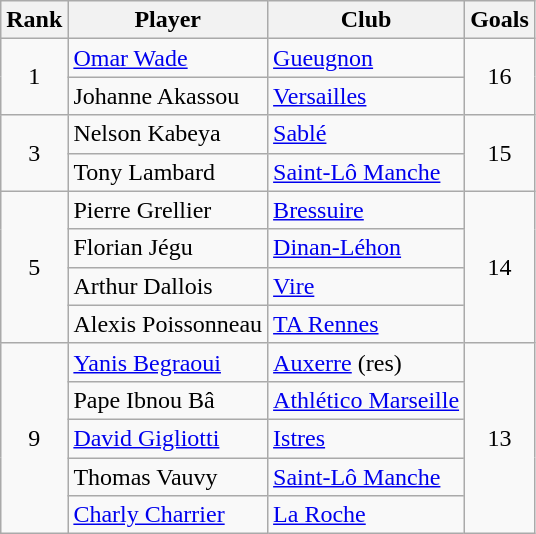<table class="wikitable" style="text-align:center">
<tr>
<th>Rank</th>
<th>Player</th>
<th>Club</th>
<th>Goals</th>
</tr>
<tr>
<td rowspan=2>1</td>
<td align=left> <a href='#'>Omar Wade</a></td>
<td align=left><a href='#'>Gueugnon</a></td>
<td rowspan=2>16</td>
</tr>
<tr>
<td align=left> Johanne Akassou</td>
<td align=left><a href='#'>Versailles</a></td>
</tr>
<tr>
<td rowspan=2>3</td>
<td align=left> Nelson Kabeya</td>
<td align=left><a href='#'>Sablé</a></td>
<td rowspan=2>15</td>
</tr>
<tr>
<td align=left> Tony Lambard</td>
<td align=left><a href='#'>Saint-Lô Manche</a></td>
</tr>
<tr>
<td rowspan=4>5</td>
<td align=left> Pierre Grellier</td>
<td align=left><a href='#'>Bressuire</a></td>
<td rowspan=4>14</td>
</tr>
<tr>
<td align=left> Florian Jégu</td>
<td align=left><a href='#'>Dinan-Léhon</a></td>
</tr>
<tr>
<td align=left> Arthur Dallois</td>
<td align=left><a href='#'>Vire</a></td>
</tr>
<tr>
<td align=left> Alexis Poissonneau</td>
<td align=left><a href='#'>TA Rennes</a></td>
</tr>
<tr>
<td rowspan=5>9</td>
<td align=left> <a href='#'>Yanis Begraoui</a></td>
<td align=left><a href='#'>Auxerre</a> (res)</td>
<td rowspan=5>13</td>
</tr>
<tr>
<td align=left> Pape Ibnou Bâ</td>
<td align=left><a href='#'>Athlético Marseille</a></td>
</tr>
<tr>
<td align=left> <a href='#'>David Gigliotti</a></td>
<td align=left><a href='#'>Istres</a></td>
</tr>
<tr>
<td align=left> Thomas Vauvy</td>
<td align=left><a href='#'>Saint-Lô Manche</a></td>
</tr>
<tr>
<td align=left> <a href='#'>Charly Charrier</a></td>
<td align=left><a href='#'>La Roche</a></td>
</tr>
</table>
